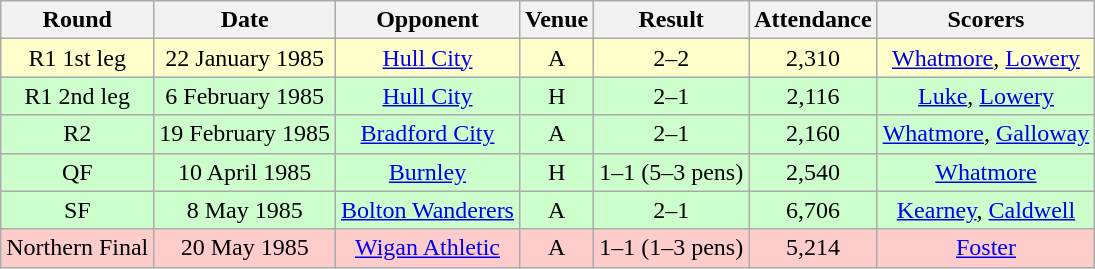<table class="wikitable" style="font-size:100%; text-align:center">
<tr>
<th>Round</th>
<th>Date</th>
<th>Opponent</th>
<th>Venue</th>
<th>Result</th>
<th>Attendance</th>
<th>Scorers</th>
</tr>
<tr style="background-color: #FFFFCC;">
<td>R1 1st leg</td>
<td>22 January 1985</td>
<td><a href='#'>Hull City</a></td>
<td>A</td>
<td>2–2</td>
<td>2,310</td>
<td><a href='#'>Whatmore</a>, <a href='#'>Lowery</a></td>
</tr>
<tr style="background-color: #CCFFCC;">
<td>R1 2nd leg</td>
<td>6 February 1985</td>
<td><a href='#'>Hull City</a></td>
<td>H</td>
<td>2–1</td>
<td>2,116</td>
<td><a href='#'>Luke</a>, <a href='#'>Lowery</a></td>
</tr>
<tr style="background-color: #CCFFCC;">
<td>R2</td>
<td>19 February 1985</td>
<td><a href='#'>Bradford City</a></td>
<td>A</td>
<td>2–1</td>
<td>2,160</td>
<td><a href='#'>Whatmore</a>, <a href='#'>Galloway</a></td>
</tr>
<tr style="background-color: #CCFFCC;">
<td>QF</td>
<td>10 April 1985</td>
<td><a href='#'>Burnley</a></td>
<td>H</td>
<td>1–1 (5–3 pens)</td>
<td>2,540</td>
<td><a href='#'>Whatmore</a></td>
</tr>
<tr style="background-color: #CCFFCC;">
<td>SF</td>
<td>8 May 1985</td>
<td><a href='#'>Bolton Wanderers</a></td>
<td>A</td>
<td>2–1</td>
<td>6,706</td>
<td><a href='#'>Kearney</a>, <a href='#'>Caldwell</a></td>
</tr>
<tr style="background-color: #FFCCCC;">
<td>Northern Final</td>
<td>20 May 1985</td>
<td><a href='#'>Wigan Athletic</a></td>
<td>A</td>
<td>1–1 (1–3 pens)</td>
<td>5,214</td>
<td><a href='#'>Foster</a></td>
</tr>
</table>
